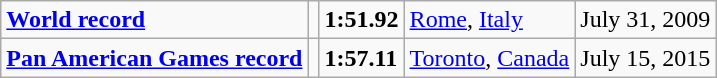<table class="wikitable">
<tr>
<td><strong><a href='#'>World record</a></strong></td>
<td></td>
<td><strong>1:51.92</strong></td>
<td><a href='#'>Rome</a>, <a href='#'>Italy</a></td>
<td>July 31, 2009</td>
</tr>
<tr>
<td><strong><a href='#'>Pan American Games record</a></strong></td>
<td></td>
<td><strong>1:57.11</strong></td>
<td><a href='#'>Toronto</a>, <a href='#'>Canada</a></td>
<td>July 15, 2015</td>
</tr>
</table>
